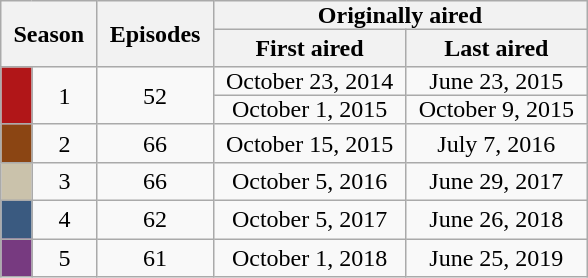<table class="wikitable" style="text-align: center;">
<tr>
<th colspan="2" rowspan="2" style="padding:0 8px;">Season</th>
<th rowspan="2" style="padding:0 8px;">Episodes</th>
<th colspan="2" style="padding:0 8px;">Originally aired</th>
</tr>
<tr>
<th>First aired</th>
<th>Last aired</th>
</tr>
<tr>
<td rowspan="2" style="background:#B11618; color:#100; text-align:center;"></td>
<td rowspan="2">1</td>
<td rowspan="2">52</td>
<td style="padding: 0 8px;">October 23, 2014</td>
<td style="padding: 0 8px;">June 23, 2015</td>
</tr>
<tr>
<td style="padding: 0 8px;">October 1, 2015</td>
<td style="padding: 0 8px;">October 9, 2015</td>
</tr>
<tr>
<td style="background:#8B4513; color:#100; text-align:center;"></td>
<td>2</td>
<td>66</td>
<td style="padding: 0 8px;">October 15, 2015</td>
<td style="padding: 0 8px;">July 7, 2016</td>
</tr>
<tr>
<td style="background:#CAC2AB; color:#100; text-align:center;"></td>
<td>3</td>
<td>66</td>
<td style="padding: 0 8px;">October 5, 2016</td>
<td style="padding: 0 8px;">June 29, 2017</td>
</tr>
<tr>
<td style="background:#3A5A80; color:#100; text-align:center;"></td>
<td>4</td>
<td>62</td>
<td style="padding: 0 8px;">October 5, 2017</td>
<td style="padding: 0 8px;">June 26, 2018</td>
</tr>
<tr>
<td style="background:#773A80; color:#100; text-align:center;"></td>
<td>5</td>
<td>61</td>
<td style="padding: 0 8px;">October 1, 2018</td>
<td style="padding: 0 8px;">June 25, 2019</td>
</tr>
</table>
